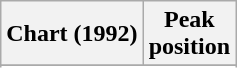<table class="wikitable sortable plainrowheaders" style="text-align:center">
<tr>
<th scope="col">Chart (1992)</th>
<th scope="col">Peak<br>position</th>
</tr>
<tr>
</tr>
<tr>
</tr>
</table>
